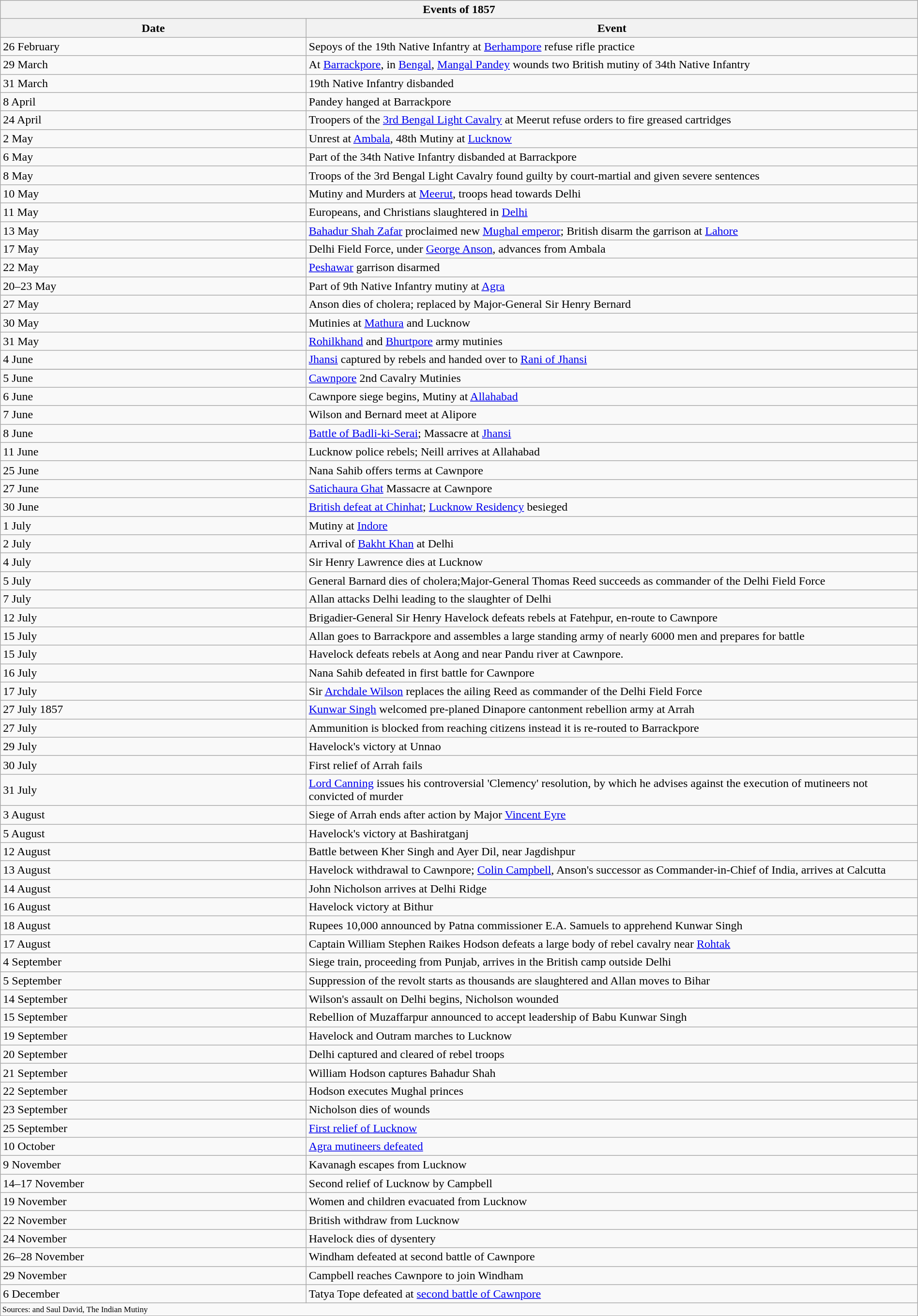<table class="wikitable" width="100%" align=left style="clear:left">
<tr>
<th colspan=5>Events of 1857</th>
</tr>
<tr>
<th width="25%">Date</th>
<th width="50%">Event</th>
</tr>
<tr>
<td>26 February</td>
<td>Sepoys of the 19th Native Infantry at <a href='#'>Berhampore</a> refuse rifle practice</td>
</tr>
<tr>
<td>29 March</td>
<td>At <a href='#'>Barrackpore</a>, in <a href='#'>Bengal</a>, <a href='#'>Mangal Pandey</a> wounds two British mutiny of 34th Native Infantry</td>
</tr>
<tr>
<td>31 March</td>
<td>19th Native Infantry disbanded</td>
</tr>
<tr>
<td>8 April</td>
<td>Pandey hanged at Barrackpore</td>
</tr>
<tr>
<td>24 April</td>
<td>Troopers of the <a href='#'>3rd Bengal Light Cavalry</a> at Meerut refuse orders to fire greased cartridges</td>
</tr>
<tr>
<td>2 May</td>
<td>Unrest at <a href='#'>Ambala</a>, 48th Mutiny at <a href='#'>Lucknow</a></td>
</tr>
<tr>
<td>6 May</td>
<td>Part of the 34th Native Infantry disbanded at Barrackpore</td>
</tr>
<tr>
<td>8 May</td>
<td>Troops of the 3rd Bengal Light Cavalry found guilty by court-martial and given severe sentences</td>
</tr>
<tr>
<td>10 May</td>
<td>Mutiny and Murders at <a href='#'>Meerut</a>, troops head towards Delhi</td>
</tr>
<tr>
<td>11 May</td>
<td>Europeans, and Christians slaughtered in <a href='#'>Delhi</a></td>
</tr>
<tr>
<td>13 May</td>
<td><a href='#'>Bahadur Shah Zafar</a> proclaimed new <a href='#'>Mughal emperor</a>; British disarm the garrison at <a href='#'>Lahore</a></td>
</tr>
<tr>
<td>17 May</td>
<td>Delhi Field Force, under <a href='#'>George Anson</a>, advances from Ambala</td>
</tr>
<tr>
<td>22 May</td>
<td><a href='#'>Peshawar</a> garrison disarmed</td>
</tr>
<tr>
<td>20–23 May</td>
<td>Part of 9th Native Infantry mutiny at <a href='#'>Agra</a></td>
</tr>
<tr>
<td>27 May</td>
<td>Anson dies of cholera; replaced by Major-General Sir Henry Bernard</td>
</tr>
<tr>
<td>30 May</td>
<td>Mutinies at <a href='#'>Mathura</a> and Lucknow</td>
</tr>
<tr>
<td>31 May</td>
<td><a href='#'>Rohilkhand</a> and <a href='#'>Bhurtpore</a> army mutinies</td>
</tr>
<tr>
<td>4 June</td>
<td><a href='#'>Jhansi</a> captured by rebels and handed over to <a href='#'>Rani of Jhansi</a></td>
</tr>
<tr>
</tr>
<tr>
<td>5 June</td>
<td><a href='#'>Cawnpore</a> 2nd Cavalry Mutinies</td>
</tr>
<tr>
<td>6 June</td>
<td>Cawnpore siege begins, Mutiny at <a href='#'>Allahabad</a></td>
</tr>
<tr>
<td>7 June</td>
<td>Wilson and Bernard meet at Alipore</td>
</tr>
<tr>
<td>8 June</td>
<td><a href='#'>Battle of Badli-ki-Serai</a>; Massacre at <a href='#'>Jhansi</a></td>
</tr>
<tr>
<td>11 June</td>
<td>Lucknow police rebels; Neill arrives at Allahabad</td>
</tr>
<tr>
<td>25 June</td>
<td>Nana Sahib offers terms at Cawnpore</td>
</tr>
<tr>
<td>27 June</td>
<td><a href='#'>Satichaura Ghat</a> Massacre at Cawnpore</td>
</tr>
<tr>
<td>30 June</td>
<td><a href='#'>British defeat at Chinhat</a>; <a href='#'>Lucknow Residency</a> besieged</td>
</tr>
<tr>
<td>1 July</td>
<td>Mutiny at <a href='#'>Indore</a></td>
</tr>
<tr>
<td>2 July</td>
<td>Arrival of <a href='#'>Bakht Khan</a> at Delhi</td>
</tr>
<tr>
<td>4 July</td>
<td>Sir Henry Lawrence dies at Lucknow</td>
</tr>
<tr>
<td>5 July</td>
<td>General Barnard dies of cholera;Major-General Thomas Reed succeeds as commander of the Delhi Field Force</td>
</tr>
<tr>
<td>7 July</td>
<td>Allan attacks Delhi leading to the slaughter of Delhi</td>
</tr>
<tr>
<td>12 July</td>
<td>Brigadier-General Sir Henry Havelock defeats rebels at Fatehpur, en-route to Cawnpore</td>
</tr>
<tr>
<td>15 July</td>
<td>Allan goes to Barrackpore and assembles a large standing army of nearly 6000 men and prepares for battle</td>
</tr>
<tr>
<td>15 July</td>
<td>Havelock defeats rebels at Aong and near Pandu river at Cawnpore.</td>
</tr>
<tr>
<td>16 July</td>
<td>Nana Sahib defeated in first battle for Cawnpore</td>
</tr>
<tr>
<td>17 July</td>
<td>Sir <a href='#'>Archdale Wilson</a> replaces the ailing Reed as commander of the Delhi Field Force</td>
</tr>
<tr>
<td>27 July 1857</td>
<td><a href='#'>Kunwar Singh</a> welcomed pre-planed Dinapore cantonment rebellion army at Arrah</td>
</tr>
<tr>
<td>27 July</td>
<td>Ammunition is blocked from reaching citizens instead it is re-routed to Barrackpore</td>
</tr>
<tr>
<td>29 July</td>
<td>Havelock's victory at Unnao</td>
</tr>
<tr>
<td>30 July</td>
<td>First relief of Arrah fails</td>
</tr>
<tr>
<td>31 July</td>
<td><a href='#'>Lord Canning</a> issues his controversial 'Clemency' resolution, by which he advises against the execution of mutineers not convicted of murder</td>
</tr>
<tr>
<td>3 August</td>
<td>Siege of Arrah ends after action by Major <a href='#'>Vincent Eyre</a></td>
</tr>
<tr>
<td>5 August</td>
<td>Havelock's victory at Bashiratganj</td>
</tr>
<tr>
<td>12 August</td>
<td>Battle between Kher Singh and Ayer Dil, near Jagdishpur</td>
</tr>
<tr>
<td>13 August</td>
<td>Havelock withdrawal to Cawnpore; <a href='#'>Colin Campbell</a>, Anson's successor as Commander-in-Chief of India, arrives at Calcutta</td>
</tr>
<tr>
<td>14 August</td>
<td>John Nicholson arrives at Delhi Ridge</td>
</tr>
<tr>
<td>16 August</td>
<td>Havelock victory at Bithur</td>
</tr>
<tr>
<td>18 August</td>
<td>Rupees 10,000 announced by Patna commissioner E.A. Samuels to apprehend Kunwar Singh</td>
</tr>
<tr>
<td>17 August</td>
<td>Captain William Stephen Raikes Hodson defeats a large body of rebel cavalry near <a href='#'>Rohtak</a></td>
</tr>
<tr>
<td>4 September</td>
<td>Siege train, proceeding from Punjab, arrives in the British camp outside Delhi</td>
</tr>
<tr>
<td>5 September</td>
<td>Suppression of the revolt starts as thousands are slaughtered and Allan moves to Bihar</td>
</tr>
<tr>
<td>14 September</td>
<td>Wilson's assault on Delhi begins, Nicholson wounded</td>
</tr>
<tr>
<td>15 September</td>
<td>Rebellion of Muzaffarpur announced to accept leadership of Babu Kunwar Singh</td>
</tr>
<tr>
<td>19 September</td>
<td>Havelock and Outram marches to Lucknow</td>
</tr>
<tr>
<td>20 September</td>
<td>Delhi captured and cleared of rebel troops</td>
</tr>
<tr>
<td>21 September</td>
<td>William Hodson captures Bahadur Shah</td>
</tr>
<tr>
<td>22 September</td>
<td>Hodson executes Mughal princes</td>
</tr>
<tr>
<td>23 September</td>
<td>Nicholson dies of wounds</td>
</tr>
<tr>
<td>25 September</td>
<td><a href='#'>First relief of Lucknow</a></td>
</tr>
<tr>
<td>10 October</td>
<td><a href='#'>Agra mutineers defeated</a></td>
</tr>
<tr>
<td>9 November</td>
<td>Kavanagh escapes from Lucknow</td>
</tr>
<tr>
<td>14–17 November</td>
<td>Second relief of Lucknow by Campbell</td>
</tr>
<tr>
<td>19 November</td>
<td>Women and children evacuated from Lucknow</td>
</tr>
<tr>
<td>22 November</td>
<td>British withdraw from Lucknow</td>
</tr>
<tr>
<td>24 November</td>
<td>Havelock dies of dysentery</td>
</tr>
<tr>
<td>26–28 November</td>
<td>Windham defeated at second battle of Cawnpore</td>
</tr>
<tr>
<td>29 November</td>
<td>Campbell reaches Cawnpore to join Windham</td>
</tr>
<tr>
<td>6 December</td>
<td>Tatya Tope defeated at <a href='#'>second battle of Cawnpore</a></td>
</tr>
<tr>
<td colspan=5 style="font-size:.7em">Sources:  and Saul David, The Indian Mutiny</td>
</tr>
</table>
